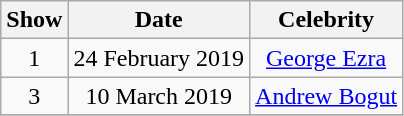<table class="wikitable" style="text-align:center">
<tr>
<th>Show</th>
<th>Date</th>
<th>Celebrity</th>
</tr>
<tr>
<td>1</td>
<td>24 February 2019</td>
<td><a href='#'>George Ezra</a></td>
</tr>
<tr>
<td>3</td>
<td>10 March 2019</td>
<td><a href='#'>Andrew Bogut</a></td>
</tr>
<tr>
</tr>
</table>
